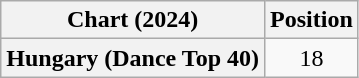<table class="wikitable sortable plainrowheaders" style="text-align:center">
<tr>
<th scope="col">Chart (2024)</th>
<th scope="col">Position</th>
</tr>
<tr>
<th scope="row">Hungary (Dance Top 40)</th>
<td>18</td>
</tr>
</table>
